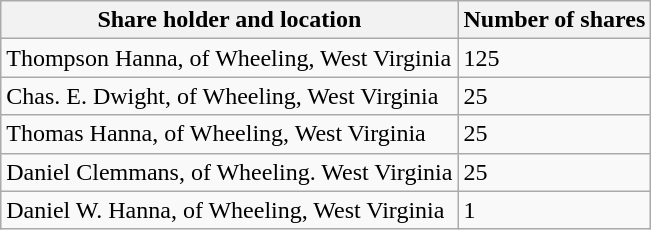<table class="wikitable">
<tr>
<th>Share holder and location</th>
<th>Number of shares</th>
</tr>
<tr>
<td>Thompson Hanna, of Wheeling, West Virginia</td>
<td>125</td>
</tr>
<tr>
<td>Chas. E. Dwight, of Wheeling, West Virginia</td>
<td>25</td>
</tr>
<tr>
<td>Thomas Hanna, of Wheeling, West Virginia</td>
<td>25</td>
</tr>
<tr>
<td>Daniel Clemmans, of Wheeling. West Virginia</td>
<td>25</td>
</tr>
<tr>
<td>Daniel W. Hanna, of Wheeling, West Virginia</td>
<td>1</td>
</tr>
</table>
